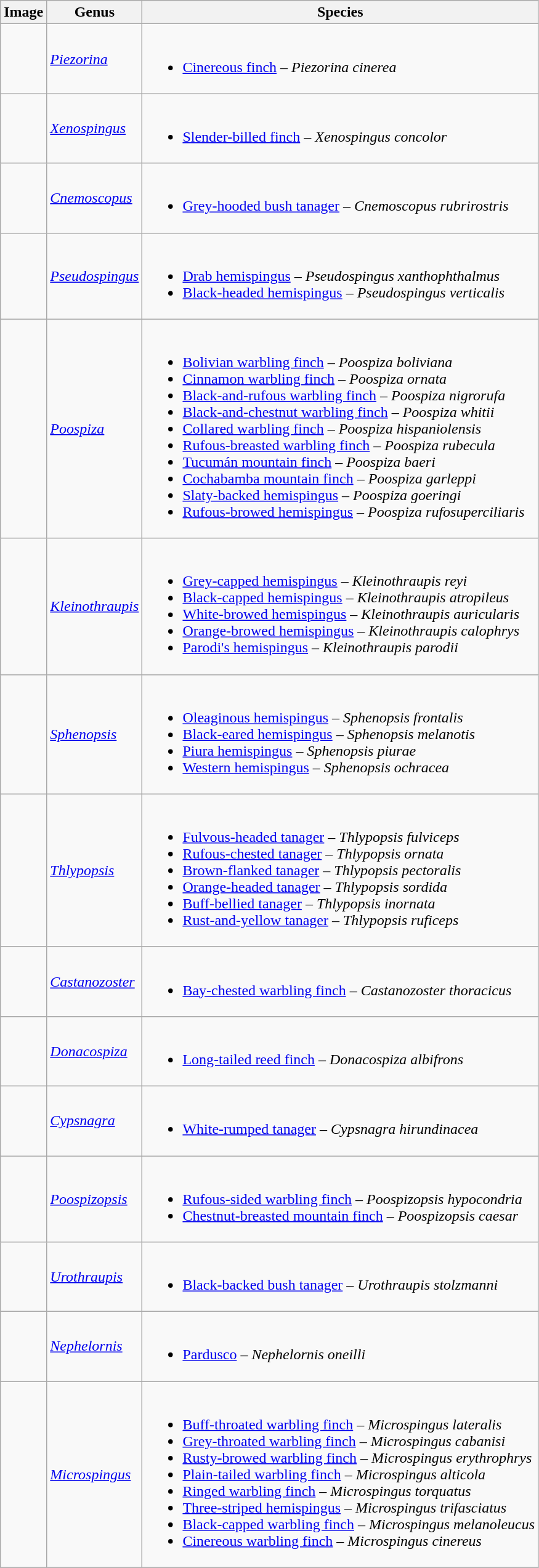<table class="wikitable">
<tr>
<th>Image</th>
<th>Genus</th>
<th>Species</th>
</tr>
<tr>
<td></td>
<td><em><a href='#'>Piezorina</a></em> </td>
<td><br><ul><li><a href='#'>Cinereous finch</a> – <em>Piezorina cinerea</em></li></ul></td>
</tr>
<tr>
<td></td>
<td><em><a href='#'>Xenospingus</a></em> </td>
<td><br><ul><li><a href='#'>Slender-billed finch</a> – <em>Xenospingus concolor</em></li></ul></td>
</tr>
<tr>
<td></td>
<td><em><a href='#'>Cnemoscopus</a></em> </td>
<td><br><ul><li><a href='#'>Grey-hooded bush tanager</a> – <em>Cnemoscopus rubrirostris</em></li></ul></td>
</tr>
<tr>
<td></td>
<td><em><a href='#'>Pseudospingus</a></em>  </td>
<td><br><ul><li><a href='#'>Drab hemispingus</a> – <em>Pseudospingus xanthophthalmus</em></li><li><a href='#'>Black-headed hemispingus</a> – <em>Pseudospingus verticalis</em></li></ul></td>
</tr>
<tr>
<td></td>
<td><em><a href='#'>Poospiza</a></em> </td>
<td><br><ul><li><a href='#'>Bolivian warbling finch</a> – <em>Poospiza boliviana</em></li><li><a href='#'>Cinnamon warbling finch</a> – <em>Poospiza ornata</em></li><li><a href='#'>Black-and-rufous warbling finch</a> – <em>Poospiza nigrorufa</em></li><li><a href='#'>Black-and-chestnut warbling finch</a> – <em>Poospiza whitii</em></li><li><a href='#'>Collared warbling finch</a> – <em>Poospiza hispaniolensis</em></li><li><a href='#'>Rufous-breasted warbling finch</a> – <em>Poospiza rubecula</em></li><li><a href='#'>Tucumán mountain finch</a> – <em>Poospiza baeri</em></li><li><a href='#'>Cochabamba mountain finch</a> – <em>Poospiza garleppi</em></li><li><a href='#'>Slaty-backed hemispingus</a> – <em>Poospiza goeringi</em></li><li><a href='#'>Rufous-browed hemispingus</a> – <em>Poospiza rufosuperciliaris</em></li></ul></td>
</tr>
<tr>
<td></td>
<td><em><a href='#'>Kleinothraupis</a></em> </td>
<td><br><ul><li><a href='#'>Grey-capped hemispingus</a> – <em>Kleinothraupis reyi</em></li><li><a href='#'>Black-capped hemispingus</a> – <em>Kleinothraupis atropileus</em></li><li><a href='#'>White-browed hemispingus</a> – <em>Kleinothraupis auricularis</em></li><li><a href='#'>Orange-browed hemispingus</a> – <em>Kleinothraupis calophrys</em></li><li><a href='#'>Parodi's hemispingus</a> – <em>Kleinothraupis parodii</em></li></ul></td>
</tr>
<tr>
<td></td>
<td><em><a href='#'>Sphenopsis</a></em> </td>
<td><br><ul><li><a href='#'>Oleaginous hemispingus</a> – <em>Sphenopsis frontalis</em></li><li><a href='#'>Black-eared hemispingus</a> – <em>Sphenopsis melanotis</em></li><li><a href='#'>Piura hemispingus</a> – <em>Sphenopsis piurae</em></li><li><a href='#'>Western hemispingus</a> – <em>Sphenopsis ochracea</em></li></ul></td>
</tr>
<tr>
<td></td>
<td><em><a href='#'>Thlypopsis</a></em> </td>
<td><br><ul><li><a href='#'>Fulvous-headed tanager</a> – <em>Thlypopsis fulviceps</em></li><li><a href='#'>Rufous-chested tanager</a> – <em>Thlypopsis ornata</em></li><li><a href='#'>Brown-flanked tanager</a> – <em>Thlypopsis pectoralis</em></li><li><a href='#'>Orange-headed tanager</a> – <em>Thlypopsis sordida</em></li><li><a href='#'>Buff-bellied tanager</a> – <em>Thlypopsis inornata</em></li><li><a href='#'>Rust-and-yellow tanager</a> – <em>Thlypopsis ruficeps</em></li></ul></td>
</tr>
<tr>
<td></td>
<td><em><a href='#'>Castanozoster</a></em> </td>
<td><br><ul><li><a href='#'>Bay-chested warbling finch</a> – <em>Castanozoster thoracicus</em></li></ul></td>
</tr>
<tr>
<td></td>
<td><em><a href='#'>Donacospiza</a></em> </td>
<td><br><ul><li><a href='#'>Long-tailed reed finch</a> – <em>Donacospiza albifrons</em></li></ul></td>
</tr>
<tr>
<td></td>
<td><em><a href='#'>Cypsnagra</a></em>  </td>
<td><br><ul><li><a href='#'>White-rumped tanager</a> – <em>Cypsnagra hirundinacea</em></li></ul></td>
</tr>
<tr>
<td></td>
<td><em><a href='#'>Poospizopsis</a></em> </td>
<td><br><ul><li><a href='#'>Rufous-sided warbling finch</a> – <em>Poospizopsis hypocondria</em></li><li><a href='#'>Chestnut-breasted mountain finch</a> – <em>Poospizopsis caesar</em></li></ul></td>
</tr>
<tr>
<td></td>
<td><em><a href='#'>Urothraupis</a></em> </td>
<td><br><ul><li><a href='#'>Black-backed bush tanager</a> – <em>Urothraupis stolzmanni</em></li></ul></td>
</tr>
<tr>
<td></td>
<td><em><a href='#'>Nephelornis</a></em> </td>
<td><br><ul><li><a href='#'>Pardusco</a> – <em>Nephelornis oneilli</em></li></ul></td>
</tr>
<tr>
<td></td>
<td><em><a href='#'>Microspingus</a></em> </td>
<td><br><ul><li><a href='#'>Buff-throated warbling finch</a> – <em>Microspingus lateralis</em></li><li><a href='#'>Grey-throated warbling finch</a> – <em>Microspingus cabanisi</em></li><li><a href='#'>Rusty-browed warbling finch</a> – <em>Microspingus erythrophrys</em></li><li><a href='#'>Plain-tailed warbling finch</a> – <em>Microspingus alticola</em></li><li><a href='#'>Ringed warbling finch</a> – <em>Microspingus torquatus</em></li><li><a href='#'>Three-striped hemispingus</a> – <em>Microspingus trifasciatus</em></li><li><a href='#'>Black-capped warbling finch</a> – <em>Microspingus melanoleucus</em></li><li><a href='#'>Cinereous warbling finch</a> – <em>Microspingus cinereus</em></li></ul></td>
</tr>
<tr>
</tr>
</table>
